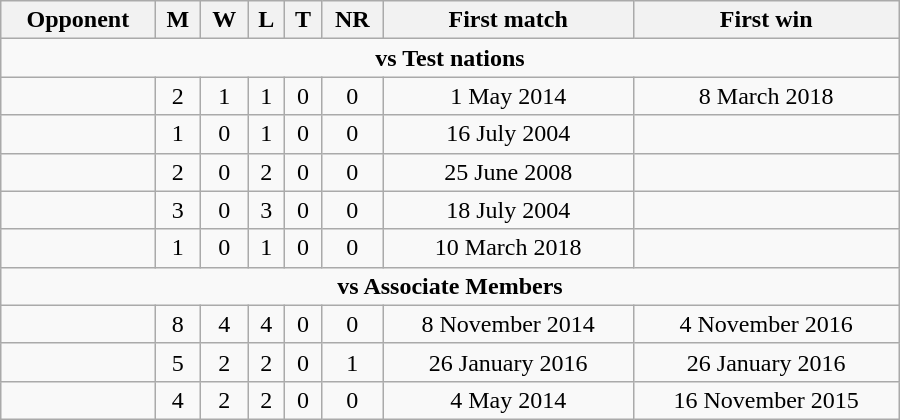<table class="wikitable" style="text-align: center; width: 600px;">
<tr>
<th>Opponent</th>
<th>M</th>
<th>W</th>
<th>L</th>
<th>T</th>
<th>NR</th>
<th>First match</th>
<th>First win</th>
</tr>
<tr>
<td colspan="8" align="center"><strong>vs Test nations</strong></td>
</tr>
<tr>
<td align="left"></td>
<td>2</td>
<td>1</td>
<td>1</td>
<td>0</td>
<td>0</td>
<td>1 May 2014</td>
<td>8 March 2018</td>
</tr>
<tr>
<td align="left"></td>
<td>1</td>
<td>0</td>
<td>1</td>
<td>0</td>
<td>0</td>
<td>16 July 2004</td>
<td></td>
</tr>
<tr>
<td align="left"></td>
<td>2</td>
<td>0</td>
<td>2</td>
<td>0</td>
<td>0</td>
<td>25 June 2008</td>
<td></td>
</tr>
<tr>
<td align="left"></td>
<td>3</td>
<td>0</td>
<td>3</td>
<td>0</td>
<td>0</td>
<td>18 July 2004</td>
<td></td>
</tr>
<tr>
<td align="left"></td>
<td>1</td>
<td>0</td>
<td>1</td>
<td>0</td>
<td>0</td>
<td>10 March 2018</td>
<td></td>
</tr>
<tr>
<td colspan="8" align="center"><strong>vs Associate Members</strong></td>
</tr>
<tr>
<td align="left"></td>
<td>8</td>
<td>4</td>
<td>4</td>
<td>0</td>
<td>0</td>
<td>8 November 2014</td>
<td>4 November 2016</td>
</tr>
<tr>
<td align="left"></td>
<td>5</td>
<td>2</td>
<td>2</td>
<td>0</td>
<td>1</td>
<td>26 January 2016</td>
<td>26 January 2016</td>
</tr>
<tr>
<td align="left"></td>
<td>4</td>
<td>2</td>
<td>2</td>
<td>0</td>
<td>0</td>
<td>4 May 2014</td>
<td>16 November 2015</td>
</tr>
</table>
